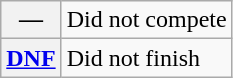<table class="wikitable">
<tr>
<th scope="row">—</th>
<td>Did not compete</td>
</tr>
<tr>
<th scope="row"><a href='#'>DNF</a></th>
<td>Did not finish</td>
</tr>
</table>
